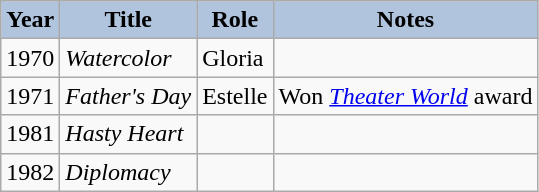<table class="wikitable" style"font-size: 95%;">
<tr>
<th style="background: #B0C4DE;">Year</th>
<th style="background: #B0C4DE;">Title</th>
<th style="background: #B0C4DE;">Role</th>
<th style="background: #B0C4DE;">Notes</th>
</tr>
<tr>
<td>1970</td>
<td><em>Watercolor</em></td>
<td>Gloria</td>
<td></td>
</tr>
<tr>
<td>1971</td>
<td><em>Father's Day</em></td>
<td>Estelle</td>
<td>Won <em><a href='#'>Theater World</a></em> award</td>
</tr>
<tr>
<td>1981</td>
<td><em>Hasty Heart</em></td>
<td></td>
<td></td>
</tr>
<tr>
<td>1982</td>
<td><em>Diplomacy</em></td>
<td></td>
<td></td>
</tr>
</table>
